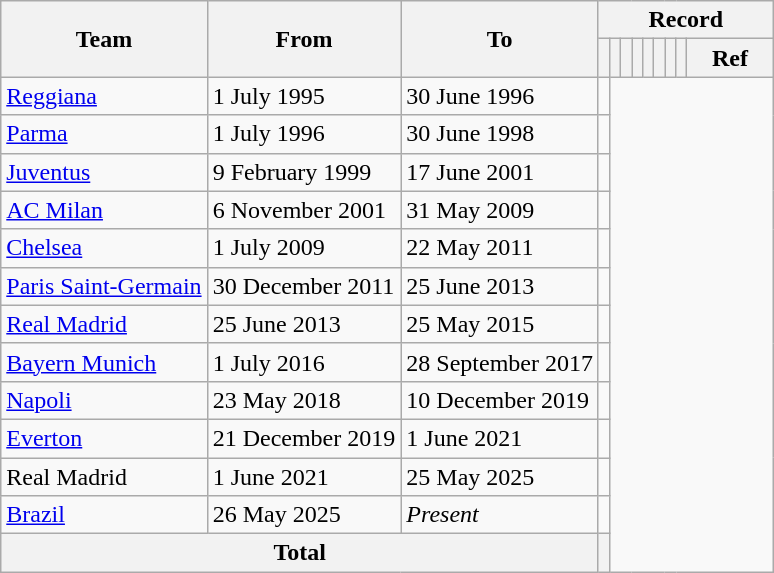<table class="wikitable" style="text-align: center;">
<tr>
<th rowspan=2>Team</th>
<th rowspan=2>From</th>
<th rowspan=2>To</th>
<th colspan=9>Record</th>
</tr>
<tr>
<th></th>
<th></th>
<th></th>
<th></th>
<th></th>
<th></th>
<th></th>
<th></th>
<th width=50>Ref</th>
</tr>
<tr>
<td align="left"><a href='#'>Reggiana</a></td>
<td align="left">1 July 1995</td>
<td align="left">30 June 1996<br></td>
<td></td>
</tr>
<tr>
<td align="left"><a href='#'>Parma</a></td>
<td align="left">1 July 1996</td>
<td align="left">30 June 1998<br></td>
<td></td>
</tr>
<tr>
<td align="left"><a href='#'>Juventus</a></td>
<td align="left">9 February 1999</td>
<td align="left">17 June 2001<br></td>
<td></td>
</tr>
<tr>
<td align="left"><a href='#'>AC Milan</a></td>
<td align="left">6 November 2001</td>
<td align="left">31 May 2009<br></td>
<td><br></td>
</tr>
<tr>
<td align="left"><a href='#'>Chelsea</a></td>
<td align="left">1 July 2009</td>
<td align="left">22 May 2011<br></td>
<td></td>
</tr>
<tr>
<td align="left"><a href='#'>Paris Saint-Germain</a></td>
<td align="left">30 December 2011</td>
<td align="left">25 June 2013<br></td>
<td></td>
</tr>
<tr>
<td align="left"><a href='#'>Real Madrid</a></td>
<td align="left">25 June 2013</td>
<td align="left">25 May 2015<br></td>
<td></td>
</tr>
<tr>
<td align="left"><a href='#'>Bayern Munich</a></td>
<td align="left">1 July 2016</td>
<td align="left">28 September 2017<br></td>
<td></td>
</tr>
<tr>
<td align="left"><a href='#'>Napoli</a></td>
<td align="left">23 May 2018</td>
<td align="left">10 December 2019<br></td>
<td></td>
</tr>
<tr>
<td align="left"><a href='#'>Everton</a></td>
<td align="left">21 December 2019</td>
<td align="left">1 June 2021<br></td>
<td></td>
</tr>
<tr>
<td align="left">Real Madrid</td>
<td align="left"=>1 June 2021</td>
<td align="left">25 May 2025<br></td>
<td></td>
</tr>
<tr>
<td align="left"><a href='#'>Brazil</a></td>
<td align="left"=>26 May 2025</td>
<td align="left"><em>Present</em><br></td>
<td></td>
</tr>
<tr>
<th colspan="3">Total<br></th>
<th></th>
</tr>
</table>
